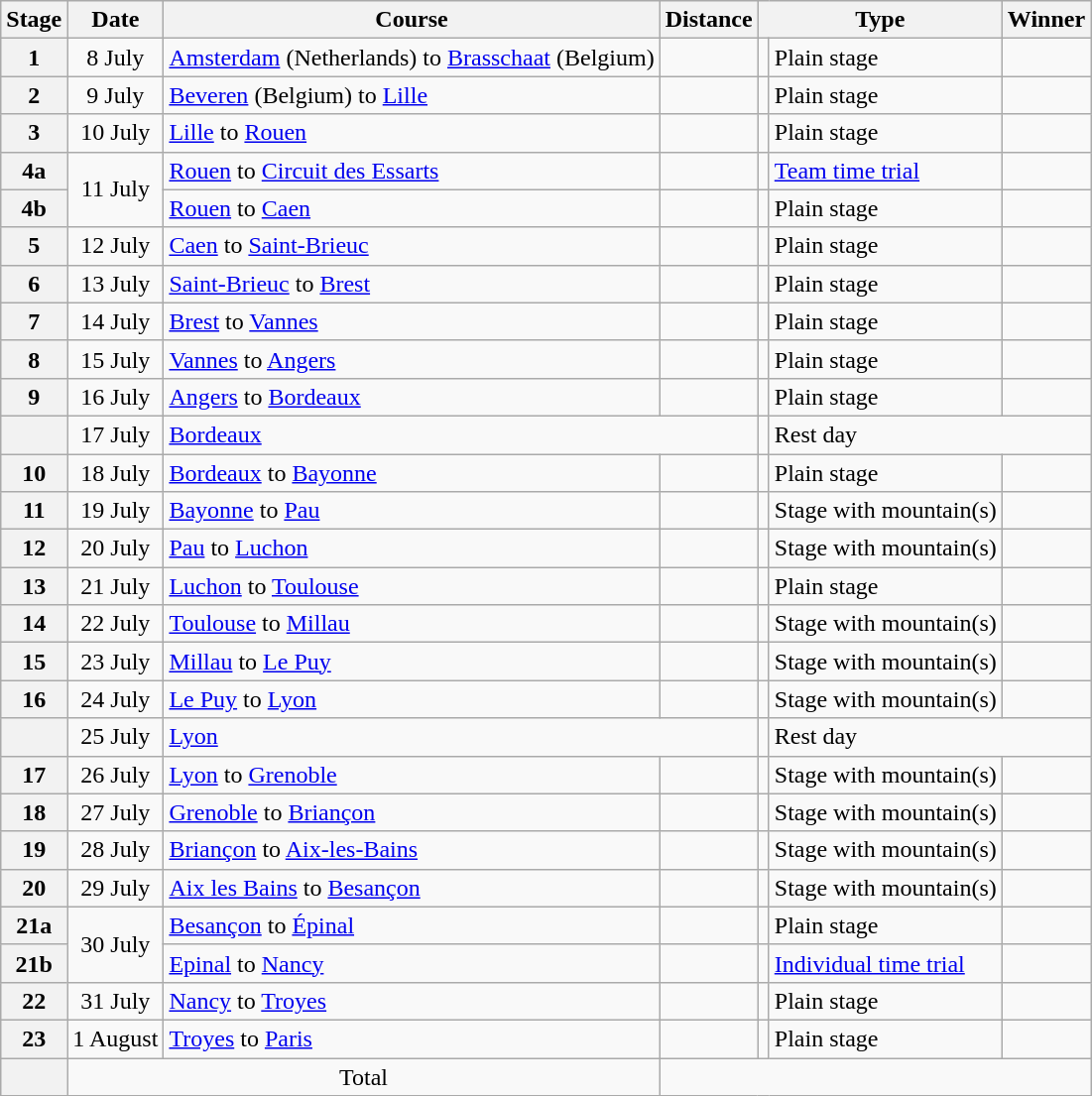<table class="wikitable">
<tr>
<th scope="col">Stage</th>
<th scope="col">Date</th>
<th scope="col">Course</th>
<th scope="col">Distance</th>
<th scope="col" colspan="2">Type</th>
<th scope="col">Winner</th>
</tr>
<tr>
<th scope="row">1</th>
<td style="text-align:center;">8 July</td>
<td><a href='#'>Amsterdam</a> (Netherlands) to <a href='#'>Brasschaat</a> (Belgium)</td>
<td style="text-align:center;"></td>
<td></td>
<td>Plain stage</td>
<td></td>
</tr>
<tr>
<th scope="row">2</th>
<td style="text-align:center;">9 July</td>
<td><a href='#'>Beveren</a> (Belgium) to <a href='#'>Lille</a></td>
<td style="text-align:center;"></td>
<td></td>
<td>Plain stage</td>
<td></td>
</tr>
<tr>
<th scope="row">3</th>
<td style="text-align:center;">10 July</td>
<td><a href='#'>Lille</a> to <a href='#'>Rouen</a></td>
<td style="text-align:center;"></td>
<td></td>
<td>Plain stage</td>
<td></td>
</tr>
<tr>
<th scope="row">4a</th>
<td rowspan="2" style="text-align:center;">11 July</td>
<td><a href='#'>Rouen</a> to <a href='#'>Circuit des Essarts</a></td>
<td style="text-align:center;"></td>
<td></td>
<td><a href='#'>Team time trial</a></td>
<td></td>
</tr>
<tr>
<th scope="row">4b</th>
<td><a href='#'>Rouen</a> to <a href='#'>Caen</a></td>
<td style="text-align:center;"></td>
<td></td>
<td>Plain stage</td>
<td></td>
</tr>
<tr>
<th scope="row">5</th>
<td style="text-align:center;">12 July</td>
<td><a href='#'>Caen</a> to <a href='#'>Saint-Brieuc</a></td>
<td style="text-align:center;"></td>
<td></td>
<td>Plain stage</td>
<td></td>
</tr>
<tr>
<th scope="row">6</th>
<td style="text-align:center;">13 July</td>
<td><a href='#'>Saint-Brieuc</a> to <a href='#'>Brest</a></td>
<td style="text-align:center;"></td>
<td></td>
<td>Plain stage</td>
<td></td>
</tr>
<tr>
<th scope="row">7</th>
<td style="text-align:center;">14 July</td>
<td><a href='#'>Brest</a> to <a href='#'>Vannes</a></td>
<td style="text-align:center;"></td>
<td></td>
<td>Plain stage</td>
<td></td>
</tr>
<tr>
<th scope="row">8</th>
<td style="text-align:center;">15 July</td>
<td><a href='#'>Vannes</a> to <a href='#'>Angers</a></td>
<td style="text-align:center;"></td>
<td></td>
<td>Plain stage</td>
<td></td>
</tr>
<tr>
<th scope="row">9</th>
<td style="text-align:center;">16 July</td>
<td><a href='#'>Angers</a> to <a href='#'>Bordeaux</a></td>
<td style="text-align:center;"></td>
<td></td>
<td>Plain stage</td>
<td></td>
</tr>
<tr>
<th scope="row"></th>
<td style="text-align:center;">17 July</td>
<td colspan="2"><a href='#'>Bordeaux</a></td>
<td></td>
<td colspan="2">Rest day</td>
</tr>
<tr>
<th scope="row">10</th>
<td style="text-align:center;">18 July</td>
<td><a href='#'>Bordeaux</a> to <a href='#'>Bayonne</a></td>
<td style="text-align:center;"></td>
<td></td>
<td>Plain stage</td>
<td></td>
</tr>
<tr>
<th scope="row">11</th>
<td style="text-align:center;">19 July</td>
<td><a href='#'>Bayonne</a> to <a href='#'>Pau</a></td>
<td style="text-align:center;"></td>
<td></td>
<td>Stage with mountain(s)</td>
<td></td>
</tr>
<tr>
<th scope="row">12</th>
<td style="text-align:center;">20 July</td>
<td><a href='#'>Pau</a> to <a href='#'>Luchon</a></td>
<td style="text-align:center;"></td>
<td></td>
<td>Stage with mountain(s)</td>
<td></td>
</tr>
<tr>
<th scope="row">13</th>
<td style="text-align:center;">21 July</td>
<td><a href='#'>Luchon</a> to <a href='#'>Toulouse</a></td>
<td style="text-align:center;"></td>
<td></td>
<td>Plain stage</td>
<td></td>
</tr>
<tr>
<th scope="row">14</th>
<td style="text-align:center;">22 July</td>
<td><a href='#'>Toulouse</a> to <a href='#'>Millau</a></td>
<td style="text-align:center;"></td>
<td></td>
<td>Stage with mountain(s)</td>
<td></td>
</tr>
<tr>
<th scope="row">15</th>
<td style="text-align:center;">23 July</td>
<td><a href='#'>Millau</a> to <a href='#'>Le Puy</a></td>
<td style="text-align:center;"></td>
<td></td>
<td>Stage with mountain(s)</td>
<td></td>
</tr>
<tr>
<th scope="row">16</th>
<td style="text-align:center;">24 July</td>
<td><a href='#'>Le Puy</a> to <a href='#'>Lyon</a></td>
<td style="text-align:center;"></td>
<td></td>
<td>Stage with mountain(s)</td>
<td></td>
</tr>
<tr>
<th scope="row"></th>
<td style="text-align:center;">25 July</td>
<td colspan="2"><a href='#'>Lyon</a></td>
<td></td>
<td colspan="2">Rest day</td>
</tr>
<tr>
<th scope="row">17</th>
<td style="text-align:center;">26 July</td>
<td><a href='#'>Lyon</a> to <a href='#'>Grenoble</a></td>
<td style="text-align:center;"></td>
<td></td>
<td>Stage with mountain(s)</td>
<td></td>
</tr>
<tr>
<th scope="row">18</th>
<td style="text-align:center;">27 July</td>
<td><a href='#'>Grenoble</a> to <a href='#'>Briançon</a></td>
<td style="text-align:center;"></td>
<td></td>
<td>Stage with mountain(s)</td>
<td></td>
</tr>
<tr>
<th scope="row">19</th>
<td style="text-align:center;">28 July</td>
<td><a href='#'>Briançon</a> to <a href='#'>Aix-les-Bains</a></td>
<td style="text-align:center;"></td>
<td></td>
<td>Stage with mountain(s)</td>
<td></td>
</tr>
<tr>
<th scope="row">20</th>
<td style="text-align:center;">29 July</td>
<td><a href='#'>Aix les Bains</a> to <a href='#'>Besançon</a></td>
<td style="text-align:center;"></td>
<td></td>
<td>Stage with mountain(s)</td>
<td></td>
</tr>
<tr>
<th scope="row">21a</th>
<td rowspan="2" style="text-align:center;">30 July</td>
<td><a href='#'>Besançon</a> to <a href='#'>Épinal</a></td>
<td style="text-align:center;"></td>
<td></td>
<td>Plain stage</td>
<td></td>
</tr>
<tr>
<th scope="row">21b</th>
<td><a href='#'>Epinal</a> to <a href='#'>Nancy</a></td>
<td style="text-align:center;"></td>
<td></td>
<td><a href='#'>Individual time trial</a></td>
<td></td>
</tr>
<tr>
<th scope="row">22</th>
<td style="text-align:center;">31 July</td>
<td><a href='#'>Nancy</a> to <a href='#'>Troyes</a></td>
<td style="text-align:center;"></td>
<td></td>
<td>Plain stage</td>
<td></td>
</tr>
<tr>
<th scope="row">23</th>
<td style="text-align:center;">1 August</td>
<td><a href='#'>Troyes</a> to <a href='#'>Paris</a></td>
<td style="text-align:center;"></td>
<td></td>
<td>Plain stage</td>
<td></td>
</tr>
<tr>
<th scope="row"></th>
<td colspan="2" style="text-align:center">Total</td>
<td colspan="4" style="text-align:center"></td>
</tr>
</table>
